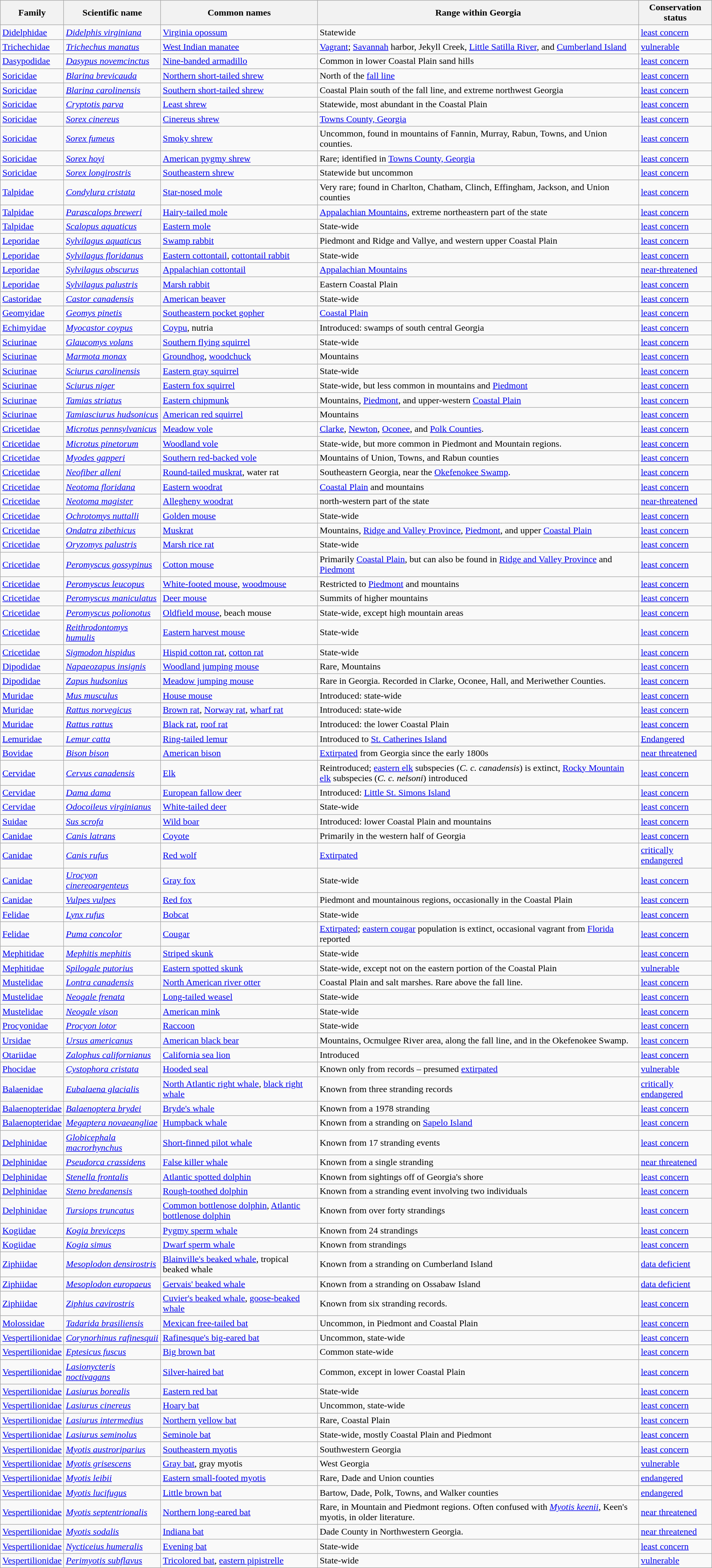<table class="wikitable sortable">
<tr>
<th>Family</th>
<th>Scientific name</th>
<th>Common names</th>
<th>Range within Georgia</th>
<th>Conservation status</th>
</tr>
<tr>
<td><a href='#'>Didelphidae</a></td>
<td><em><a href='#'>Didelphis virginiana</a></em></td>
<td><a href='#'>Virginia opossum</a></td>
<td>Statewide</td>
<td><a href='#'>least concern</a></td>
</tr>
<tr>
<td><a href='#'>Trichechidae</a></td>
<td><em><a href='#'>Trichechus manatus</a></em></td>
<td><a href='#'>West Indian manatee</a></td>
<td><a href='#'>Vagrant</a>; <a href='#'>Savannah</a> harbor, Jekyll Creek, <a href='#'>Little Satilla River</a>, and <a href='#'>Cumberland Island</a></td>
<td><a href='#'>vulnerable</a></td>
</tr>
<tr>
<td><a href='#'>Dasypodidae</a></td>
<td><em><a href='#'>Dasypus novemcinctus</a></em></td>
<td><a href='#'>Nine-banded armadillo</a></td>
<td>Common in lower Coastal Plain sand hills</td>
<td><a href='#'>least concern</a></td>
</tr>
<tr>
<td><a href='#'>Soricidae</a></td>
<td><em><a href='#'>Blarina brevicauda</a></em></td>
<td><a href='#'>Northern short-tailed shrew</a></td>
<td>North of the <a href='#'>fall line</a></td>
<td><a href='#'>least concern</a></td>
</tr>
<tr>
<td><a href='#'>Soricidae</a></td>
<td><em><a href='#'>Blarina carolinensis</a></em></td>
<td><a href='#'>Southern short-tailed shrew</a></td>
<td>Coastal Plain south of the fall line, and extreme northwest Georgia</td>
<td><a href='#'>least concern</a></td>
</tr>
<tr>
<td><a href='#'>Soricidae</a></td>
<td><em><a href='#'>Cryptotis parva</a></em></td>
<td><a href='#'>Least shrew</a></td>
<td>Statewide, most abundant in the Coastal Plain</td>
<td><a href='#'>least concern</a></td>
</tr>
<tr>
<td><a href='#'>Soricidae</a></td>
<td><em><a href='#'>Sorex cinereus</a></em></td>
<td><a href='#'>Cinereus shrew</a></td>
<td><a href='#'>Towns County, Georgia</a></td>
<td><a href='#'>least concern</a></td>
</tr>
<tr>
<td><a href='#'>Soricidae</a></td>
<td><em><a href='#'>Sorex fumeus</a></em></td>
<td><a href='#'>Smoky shrew</a></td>
<td>Uncommon, found in mountains of Fannin, Murray, Rabun, Towns, and Union counties.</td>
<td><a href='#'>least concern</a></td>
</tr>
<tr>
<td><a href='#'>Soricidae</a></td>
<td><em><a href='#'>Sorex hoyi</a></em></td>
<td><a href='#'>American pygmy shrew</a></td>
<td>Rare; identified in <a href='#'>Towns County, Georgia</a></td>
<td><a href='#'>least concern</a></td>
</tr>
<tr>
<td><a href='#'>Soricidae</a></td>
<td><em><a href='#'>Sorex longirostris</a></em></td>
<td><a href='#'>Southeastern shrew</a></td>
<td>Statewide but uncommon</td>
<td><a href='#'>least concern</a></td>
</tr>
<tr>
<td><a href='#'>Talpidae</a></td>
<td><em><a href='#'>Condylura cristata</a></em></td>
<td><a href='#'>Star-nosed mole</a></td>
<td>Very rare; found in Charlton, Chatham, Clinch, Effingham, Jackson, and Union counties</td>
<td><a href='#'>least concern</a></td>
</tr>
<tr>
<td><a href='#'>Talpidae</a></td>
<td><em><a href='#'>Parascalops breweri</a></em></td>
<td><a href='#'>Hairy-tailed mole</a></td>
<td><a href='#'>Appalachian Mountains</a>, extreme northeastern part of the state</td>
<td><a href='#'>least concern</a></td>
</tr>
<tr>
<td><a href='#'>Talpidae</a></td>
<td><em><a href='#'>Scalopus aquaticus</a></em></td>
<td><a href='#'>Eastern mole</a></td>
<td>State-wide</td>
<td><a href='#'>least concern</a></td>
</tr>
<tr>
<td><a href='#'>Leporidae</a></td>
<td><em><a href='#'>Sylvilagus aquaticus</a></em></td>
<td><a href='#'>Swamp rabbit</a></td>
<td>Piedmont and Ridge and Vallye, and western upper Coastal Plain</td>
<td><a href='#'>least concern</a></td>
</tr>
<tr>
<td><a href='#'>Leporidae</a></td>
<td><em><a href='#'>Sylvilagus floridanus</a></em></td>
<td><a href='#'>Eastern cottontail</a>, <a href='#'>cottontail rabbit</a></td>
<td>State-wide</td>
<td><a href='#'>least concern</a></td>
</tr>
<tr>
<td><a href='#'>Leporidae</a></td>
<td><em><a href='#'>Sylvilagus obscurus</a></em></td>
<td><a href='#'>Appalachian cottontail</a></td>
<td><a href='#'>Appalachian Mountains</a></td>
<td><a href='#'>near-threatened</a></td>
</tr>
<tr>
<td><a href='#'>Leporidae</a></td>
<td><em><a href='#'>Sylvilagus palustris</a></em></td>
<td><a href='#'>Marsh rabbit</a></td>
<td>Eastern Coastal Plain</td>
<td><a href='#'>least concern</a></td>
</tr>
<tr>
<td><a href='#'>Castoridae</a></td>
<td><em><a href='#'>Castor canadensis</a></em></td>
<td><a href='#'>American beaver</a></td>
<td>State-wide</td>
<td><a href='#'>least concern</a></td>
</tr>
<tr>
<td><a href='#'>Geomyidae</a></td>
<td><em><a href='#'>Geomys pinetis</a></em></td>
<td><a href='#'>Southeastern pocket gopher</a></td>
<td><a href='#'>Coastal Plain</a></td>
<td><a href='#'>least concern</a></td>
</tr>
<tr>
<td><a href='#'>Echimyidae</a></td>
<td><em><a href='#'>Myocastor coypus</a></em></td>
<td><a href='#'>Coypu</a>, nutria</td>
<td>Introduced: swamps of south central Georgia</td>
<td><a href='#'>least concern</a></td>
</tr>
<tr>
<td><a href='#'>Sciurinae</a></td>
<td><em><a href='#'>Glaucomys volans</a></em></td>
<td><a href='#'>Southern flying squirrel</a></td>
<td>State-wide</td>
<td><a href='#'>least concern</a></td>
</tr>
<tr>
<td><a href='#'>Sciurinae</a></td>
<td><em><a href='#'>Marmota monax</a></em></td>
<td><a href='#'>Groundhog</a>, <a href='#'>woodchuck</a></td>
<td>Mountains</td>
<td><a href='#'>least concern</a></td>
</tr>
<tr>
<td><a href='#'>Sciurinae</a></td>
<td><em><a href='#'>Sciurus carolinensis</a></em></td>
<td><a href='#'>Eastern gray squirrel</a></td>
<td>State-wide</td>
<td><a href='#'>least concern</a></td>
</tr>
<tr>
<td><a href='#'>Sciurinae</a></td>
<td><em><a href='#'>Sciurus niger</a></em></td>
<td><a href='#'>Eastern fox squirrel</a></td>
<td>State-wide, but less common in mountains and <a href='#'>Piedmont</a></td>
<td><a href='#'>least concern</a></td>
</tr>
<tr>
<td><a href='#'>Sciurinae</a></td>
<td><em><a href='#'>Tamias striatus</a></em></td>
<td><a href='#'>Eastern chipmunk</a></td>
<td>Mountains, <a href='#'>Piedmont</a>, and upper-western <a href='#'>Coastal Plain</a></td>
<td><a href='#'>least concern</a></td>
</tr>
<tr>
<td><a href='#'>Sciurinae</a></td>
<td><em><a href='#'>Tamiasciurus hudsonicus</a></em></td>
<td><a href='#'>American red squirrel</a></td>
<td>Mountains</td>
<td><a href='#'>least concern</a></td>
</tr>
<tr>
<td><a href='#'>Cricetidae</a></td>
<td><em><a href='#'>Microtus pennsylvanicus</a></em></td>
<td><a href='#'>Meadow vole</a></td>
<td><a href='#'>Clarke</a>, <a href='#'>Newton</a>, <a href='#'>Oconee</a>, and <a href='#'>Polk Counties</a>.</td>
<td><a href='#'>least concern</a></td>
</tr>
<tr>
<td><a href='#'>Cricetidae</a></td>
<td><em><a href='#'>Microtus pinetorum</a></em></td>
<td><a href='#'>Woodland vole</a></td>
<td>State-wide, but more common in Piedmont and Mountain regions.</td>
<td><a href='#'>least concern</a></td>
</tr>
<tr>
<td><a href='#'>Cricetidae</a></td>
<td><em><a href='#'>Myodes gapperi</a></em></td>
<td><a href='#'>Southern red-backed vole</a></td>
<td>Mountains of Union, Towns, and Rabun counties</td>
<td><a href='#'>least concern</a></td>
</tr>
<tr>
<td><a href='#'>Cricetidae</a></td>
<td><em><a href='#'>Neofiber alleni</a></em></td>
<td><a href='#'>Round-tailed muskrat</a>, water rat</td>
<td>Southeastern Georgia, near the <a href='#'>Okefenokee Swamp</a>.</td>
<td><a href='#'>least concern</a></td>
</tr>
<tr>
<td><a href='#'>Cricetidae</a></td>
<td><em><a href='#'>Neotoma floridana</a></em></td>
<td><a href='#'>Eastern woodrat</a></td>
<td><a href='#'>Coastal Plain</a> and mountains</td>
<td><a href='#'>least concern</a></td>
</tr>
<tr>
<td><a href='#'>Cricetidae</a></td>
<td><em><a href='#'>Neotoma magister</a></em></td>
<td><a href='#'>Allegheny woodrat</a></td>
<td>north-western part of the state</td>
<td><a href='#'>near-threatened</a></td>
</tr>
<tr>
<td><a href='#'>Cricetidae</a></td>
<td><em><a href='#'>Ochrotomys nuttalli</a></em></td>
<td><a href='#'>Golden mouse</a></td>
<td>State-wide</td>
<td><a href='#'>least concern</a></td>
</tr>
<tr>
<td><a href='#'>Cricetidae</a></td>
<td><em><a href='#'>Ondatra zibethicus</a></em></td>
<td><a href='#'>Muskrat</a></td>
<td>Mountains, <a href='#'>Ridge and Valley Province</a>, <a href='#'>Piedmont</a>, and upper <a href='#'>Coastal Plain</a></td>
<td><a href='#'>least concern</a></td>
</tr>
<tr>
<td><a href='#'>Cricetidae</a></td>
<td><em><a href='#'>Oryzomys palustris</a></em></td>
<td><a href='#'>Marsh rice rat</a></td>
<td>State-wide</td>
<td><a href='#'>least concern</a></td>
</tr>
<tr>
<td><a href='#'>Cricetidae</a></td>
<td><em><a href='#'>Peromyscus gossypinus</a></em></td>
<td><a href='#'>Cotton mouse</a></td>
<td>Primarily <a href='#'>Coastal Plain</a>, but can also be found in <a href='#'>Ridge and Valley Province</a> and <a href='#'>Piedmont</a></td>
<td><a href='#'>least concern</a></td>
</tr>
<tr>
<td><a href='#'>Cricetidae</a></td>
<td><em><a href='#'>Peromyscus leucopus</a></em></td>
<td><a href='#'>White-footed mouse</a>, <a href='#'>woodmouse</a></td>
<td>Restricted to <a href='#'>Piedmont</a> and mountains</td>
<td><a href='#'>least concern</a></td>
</tr>
<tr>
<td><a href='#'>Cricetidae</a></td>
<td><em><a href='#'>Peromyscus maniculatus</a></em></td>
<td><a href='#'>Deer mouse</a></td>
<td>Summits of higher mountains</td>
<td><a href='#'>least concern</a></td>
</tr>
<tr>
<td><a href='#'>Cricetidae</a></td>
<td><em><a href='#'>Peromyscus polionotus</a></em></td>
<td><a href='#'>Oldfield mouse</a>, beach mouse</td>
<td>State-wide, except high mountain areas</td>
<td><a href='#'>least concern</a></td>
</tr>
<tr>
<td><a href='#'>Cricetidae</a></td>
<td><em><a href='#'>Reithrodontomys humulis</a></em></td>
<td><a href='#'>Eastern harvest mouse</a></td>
<td>State-wide</td>
<td><a href='#'>least concern</a></td>
</tr>
<tr>
<td><a href='#'>Cricetidae</a></td>
<td><em><a href='#'>Sigmodon hispidus</a></em></td>
<td><a href='#'>Hispid cotton rat</a>, <a href='#'>cotton rat</a></td>
<td>State-wide</td>
<td><a href='#'>least concern</a></td>
</tr>
<tr>
<td><a href='#'>Dipodidae</a></td>
<td><em><a href='#'>Napaeozapus insignis</a></em></td>
<td><a href='#'>Woodland jumping mouse</a></td>
<td>Rare, Mountains</td>
<td><a href='#'>least concern</a></td>
</tr>
<tr>
<td><a href='#'>Dipodidae</a></td>
<td><em><a href='#'>Zapus hudsonius</a></em></td>
<td><a href='#'>Meadow jumping mouse</a></td>
<td>Rare in Georgia.  Recorded in Clarke, Oconee, Hall, and Meriwether Counties.</td>
<td><a href='#'>least concern</a></td>
</tr>
<tr>
<td><a href='#'>Muridae</a></td>
<td><em><a href='#'>Mus musculus</a></em> </td>
<td><a href='#'>House mouse</a></td>
<td>Introduced: state-wide</td>
<td><a href='#'>least concern</a></td>
</tr>
<tr>
<td><a href='#'>Muridae</a></td>
<td><em><a href='#'>Rattus norvegicus</a></em></td>
<td><a href='#'>Brown rat</a>, <a href='#'>Norway rat</a>, <a href='#'>wharf rat</a></td>
<td>Introduced: state-wide</td>
<td><a href='#'>least concern</a></td>
</tr>
<tr>
<td><a href='#'>Muridae</a></td>
<td><em><a href='#'>Rattus rattus</a></em> </td>
<td><a href='#'>Black rat</a>, <a href='#'>roof rat</a></td>
<td>Introduced: the lower Coastal Plain</td>
<td><a href='#'>least concern</a></td>
</tr>
<tr>
<td><a href='#'>Lemuridae</a></td>
<td><em><a href='#'>Lemur catta</a></em></td>
<td><a href='#'>Ring-tailed lemur</a></td>
<td>Introduced to <a href='#'>St. Catherines Island</a></td>
<td><a href='#'>Endangered</a></td>
</tr>
<tr>
<td><a href='#'>Bovidae</a></td>
<td><em><a href='#'>Bison bison</a></em></td>
<td><a href='#'>American bison</a></td>
<td><a href='#'>Extirpated</a> from Georgia since the early 1800s</td>
<td><a href='#'>near threatened</a></td>
</tr>
<tr>
<td><a href='#'>Cervidae</a></td>
<td><em><a href='#'>Cervus canadensis</a></em></td>
<td><a href='#'>Elk</a></td>
<td>Reintroduced; <a href='#'>eastern elk</a> subspecies (<em>C. c. canadensis</em>) is extinct, <a href='#'>Rocky Mountain elk</a> subspecies (<em>C. c. nelsoni</em>) introduced</td>
<td><a href='#'>least concern</a></td>
</tr>
<tr>
<td><a href='#'>Cervidae</a></td>
<td><em><a href='#'>Dama dama</a></em></td>
<td><a href='#'>European fallow deer</a></td>
<td>Introduced: <a href='#'>Little St. Simons Island</a></td>
<td><a href='#'>least concern</a></td>
</tr>
<tr>
<td><a href='#'>Cervidae</a></td>
<td><em><a href='#'>Odocoileus virginianus</a></em></td>
<td><a href='#'>White-tailed deer</a></td>
<td>State-wide</td>
<td><a href='#'>least concern</a></td>
</tr>
<tr>
<td><a href='#'>Suidae</a></td>
<td><em><a href='#'>Sus scrofa</a></em></td>
<td><a href='#'>Wild boar</a></td>
<td>Introduced: lower Coastal Plain and mountains</td>
<td><a href='#'>least concern</a></td>
</tr>
<tr>
<td><a href='#'>Canidae</a></td>
<td><em><a href='#'>Canis latrans</a></em></td>
<td><a href='#'>Coyote</a></td>
<td>Primarily in the western half of Georgia</td>
<td><a href='#'>least concern</a></td>
</tr>
<tr>
<td><a href='#'>Canidae</a></td>
<td><em><a href='#'>Canis rufus</a></em></td>
<td><a href='#'>Red wolf</a></td>
<td><a href='#'>Extirpated</a></td>
<td><a href='#'>critically endangered</a></td>
</tr>
<tr>
<td><a href='#'>Canidae</a></td>
<td><em><a href='#'>Urocyon cinereoargenteus</a></em></td>
<td><a href='#'>Gray fox</a></td>
<td>State-wide</td>
<td><a href='#'>least concern</a></td>
</tr>
<tr>
<td><a href='#'>Canidae</a></td>
<td><em><a href='#'>Vulpes vulpes</a></em></td>
<td><a href='#'>Red fox</a></td>
<td>Piedmont and mountainous regions, occasionally in the Coastal Plain</td>
<td><a href='#'>least concern</a></td>
</tr>
<tr>
<td><a href='#'>Felidae</a></td>
<td><em><a href='#'>Lynx rufus</a></em></td>
<td><a href='#'>Bobcat</a></td>
<td>State-wide</td>
<td><a href='#'>least concern</a></td>
</tr>
<tr>
<td><a href='#'>Felidae</a></td>
<td><em><a href='#'>Puma concolor</a></em></td>
<td><a href='#'>Cougar</a></td>
<td><a href='#'>Extirpated</a>; <a href='#'>eastern cougar</a> population is extinct, occasional vagrant from <a href='#'>Florida</a> reported</td>
<td><a href='#'>least concern</a></td>
</tr>
<tr>
<td><a href='#'>Mephitidae</a></td>
<td><em><a href='#'>Mephitis mephitis</a></em></td>
<td><a href='#'>Striped skunk</a></td>
<td>State-wide</td>
<td><a href='#'>least concern</a></td>
</tr>
<tr>
<td><a href='#'>Mephitidae</a></td>
<td><em><a href='#'>Spilogale putorius</a></em></td>
<td><a href='#'>Eastern spotted skunk</a></td>
<td>State-wide, except not on the eastern portion of the Coastal Plain</td>
<td><a href='#'>vulnerable</a></td>
</tr>
<tr>
<td><a href='#'>Mustelidae</a></td>
<td><em><a href='#'>Lontra canadensis</a></em></td>
<td><a href='#'>North American river otter</a></td>
<td>Coastal Plain and salt marshes.  Rare above the fall line.</td>
<td><a href='#'>least concern</a></td>
</tr>
<tr>
<td><a href='#'>Mustelidae</a></td>
<td><em><a href='#'>Neogale frenata</a></em></td>
<td><a href='#'>Long-tailed weasel</a></td>
<td>State-wide</td>
<td><a href='#'>least concern</a></td>
</tr>
<tr>
<td><a href='#'>Mustelidae</a></td>
<td><em><a href='#'>Neogale vison</a></em></td>
<td><a href='#'>American mink</a></td>
<td>State-wide</td>
<td><a href='#'>least concern</a></td>
</tr>
<tr>
<td><a href='#'>Procyonidae</a></td>
<td><em><a href='#'>Procyon lotor</a></em></td>
<td><a href='#'>Raccoon</a></td>
<td>State-wide</td>
<td><a href='#'>least concern</a></td>
</tr>
<tr>
<td><a href='#'>Ursidae</a></td>
<td><em><a href='#'>Ursus americanus</a></em></td>
<td><a href='#'>American black bear</a></td>
<td>Mountains, Ocmulgee River area, along the fall line, and in the Okefenokee Swamp.</td>
<td><a href='#'>least concern</a></td>
</tr>
<tr>
<td><a href='#'>Otariidae</a></td>
<td><em><a href='#'>Zalophus californianus</a></em></td>
<td><a href='#'>California sea lion</a></td>
<td>Introduced</td>
<td><a href='#'>least concern</a></td>
</tr>
<tr>
<td><a href='#'>Phocidae</a></td>
<td><em><a href='#'>Cystophora cristata</a></em></td>
<td><a href='#'>Hooded seal</a></td>
<td>Known only from records – presumed <a href='#'>extirpated</a></td>
<td><a href='#'>vulnerable</a></td>
</tr>
<tr>
<td><a href='#'>Balaenidae</a></td>
<td><em><a href='#'>Eubalaena glacialis</a></em></td>
<td><a href='#'>North Atlantic right whale</a>, <a href='#'>black right whale</a></td>
<td>Known from three stranding records</td>
<td><a href='#'>critically endangered</a></td>
</tr>
<tr>
<td><a href='#'>Balaenopteridae</a></td>
<td><em><a href='#'>Balaenoptera brydei</a></em></td>
<td><a href='#'>Bryde's whale</a></td>
<td>Known from a 1978 stranding</td>
<td><a href='#'>least concern</a></td>
</tr>
<tr>
<td><a href='#'>Balaenopteridae</a></td>
<td><em><a href='#'>Megaptera novaeangliae</a></em></td>
<td><a href='#'>Humpback whale</a></td>
<td>Known from a stranding on <a href='#'>Sapelo Island</a></td>
<td><a href='#'>least concern</a></td>
</tr>
<tr>
<td><a href='#'>Delphinidae</a></td>
<td><em><a href='#'>Globicephala macrorhynchus</a></em></td>
<td><a href='#'>Short-finned pilot whale</a></td>
<td>Known from 17 stranding events</td>
<td><a href='#'>least concern</a></td>
</tr>
<tr>
<td><a href='#'>Delphinidae</a></td>
<td><em><a href='#'>Pseudorca crassidens</a></em></td>
<td><a href='#'>False killer whale</a></td>
<td>Known from a single stranding</td>
<td><a href='#'>near threatened</a></td>
</tr>
<tr>
<td><a href='#'>Delphinidae</a></td>
<td><em><a href='#'>Stenella frontalis</a></em></td>
<td><a href='#'>Atlantic spotted dolphin</a></td>
<td>Known from sightings off of Georgia's shore</td>
<td><a href='#'>least concern</a></td>
</tr>
<tr>
<td><a href='#'>Delphinidae</a></td>
<td><em><a href='#'>Steno bredanensis</a></em></td>
<td><a href='#'>Rough-toothed dolphin</a></td>
<td>Known from a stranding event involving two individuals</td>
<td><a href='#'>least concern</a></td>
</tr>
<tr>
<td><a href='#'>Delphinidae</a></td>
<td><em><a href='#'>Tursiops truncatus</a></em></td>
<td><a href='#'>Common bottlenose dolphin</a>, <a href='#'>Atlantic bottlenose dolphin</a></td>
<td>Known from over forty strandings</td>
<td><a href='#'>least concern</a></td>
</tr>
<tr>
<td><a href='#'>Kogiidae</a></td>
<td><em><a href='#'>Kogia breviceps</a></em></td>
<td><a href='#'>Pygmy sperm whale</a></td>
<td>Known from 24 strandings</td>
<td><a href='#'>least concern</a></td>
</tr>
<tr>
<td><a href='#'>Kogiidae</a></td>
<td><em><a href='#'>Kogia simus</a></em></td>
<td><a href='#'>Dwarf sperm whale</a></td>
<td>Known from strandings</td>
<td><a href='#'>least concern</a></td>
</tr>
<tr>
<td><a href='#'>Ziphiidae</a></td>
<td><em><a href='#'>Mesoplodon densirostris</a></em></td>
<td><a href='#'>Blainville's beaked whale</a>, tropical beaked whale</td>
<td>Known from a stranding on Cumberland Island</td>
<td><a href='#'>data deficient</a></td>
</tr>
<tr>
<td><a href='#'>Ziphiidae</a></td>
<td><em><a href='#'>Mesoplodon europaeus</a></em></td>
<td><a href='#'>Gervais' beaked whale</a></td>
<td>Known from a stranding on Ossabaw Island</td>
<td><a href='#'>data deficient</a></td>
</tr>
<tr>
<td><a href='#'>Ziphiidae</a></td>
<td><em><a href='#'>Ziphius cavirostris</a></em></td>
<td><a href='#'>Cuvier's beaked whale</a>, <a href='#'>goose-beaked whale</a></td>
<td>Known from six stranding records.</td>
<td><a href='#'>least concern</a></td>
</tr>
<tr>
<td><a href='#'>Molossidae</a></td>
<td><em><a href='#'>Tadarida brasiliensis</a></em></td>
<td><a href='#'>Mexican free-tailed bat</a></td>
<td>Uncommon, in Piedmont and Coastal Plain</td>
<td><a href='#'>least concern</a></td>
</tr>
<tr>
<td><a href='#'>Vespertilionidae</a></td>
<td><em><a href='#'>Corynorhinus rafinesquii</a></em></td>
<td><a href='#'>Rafinesque's big-eared bat</a></td>
<td>Uncommon, state-wide</td>
<td><a href='#'>least concern</a></td>
</tr>
<tr>
<td><a href='#'>Vespertilionidae</a></td>
<td><em><a href='#'>Eptesicus fuscus</a></em></td>
<td><a href='#'>Big brown bat</a></td>
<td>Common state-wide</td>
<td><a href='#'>least concern</a></td>
</tr>
<tr>
<td><a href='#'>Vespertilionidae</a></td>
<td><em><a href='#'>Lasionycteris noctivagans</a></em></td>
<td><a href='#'>Silver-haired bat</a></td>
<td>Common, except in lower Coastal Plain</td>
<td><a href='#'>least concern</a></td>
</tr>
<tr>
<td><a href='#'>Vespertilionidae</a></td>
<td><em><a href='#'>Lasiurus borealis</a></em></td>
<td><a href='#'>Eastern red bat</a></td>
<td>State-wide</td>
<td><a href='#'>least concern</a></td>
</tr>
<tr>
<td><a href='#'>Vespertilionidae</a></td>
<td><em><a href='#'>Lasiurus cinereus</a></em></td>
<td><a href='#'>Hoary bat</a></td>
<td>Uncommon, state-wide</td>
<td><a href='#'>least concern</a></td>
</tr>
<tr>
<td><a href='#'>Vespertilionidae</a></td>
<td><em><a href='#'>Lasiurus intermedius</a></em></td>
<td><a href='#'>Northern yellow bat</a></td>
<td>Rare, Coastal Plain</td>
<td><a href='#'>least concern</a></td>
</tr>
<tr>
<td><a href='#'>Vespertilionidae</a></td>
<td><em><a href='#'>Lasiurus seminolus</a></em></td>
<td><a href='#'>Seminole bat</a></td>
<td>State-wide, mostly Coastal Plain and Piedmont</td>
<td><a href='#'>least concern</a></td>
</tr>
<tr>
<td><a href='#'>Vespertilionidae</a></td>
<td><em><a href='#'>Myotis austroriparius</a></em></td>
<td><a href='#'>Southeastern myotis</a></td>
<td>Southwestern Georgia</td>
<td><a href='#'>least concern</a></td>
</tr>
<tr>
<td><a href='#'>Vespertilionidae</a></td>
<td><em><a href='#'>Myotis grisescens</a></em></td>
<td><a href='#'>Gray bat</a>, gray myotis</td>
<td>West Georgia</td>
<td><a href='#'>vulnerable</a></td>
</tr>
<tr>
<td><a href='#'>Vespertilionidae</a></td>
<td><em><a href='#'>Myotis leibii</a></em></td>
<td><a href='#'>Eastern small-footed myotis</a></td>
<td>Rare, Dade and Union counties</td>
<td><a href='#'>endangered</a></td>
</tr>
<tr>
<td><a href='#'>Vespertilionidae</a></td>
<td><em><a href='#'>Myotis lucifugus</a></em></td>
<td><a href='#'>Little brown bat</a></td>
<td>Bartow, Dade, Polk, Towns, and Walker counties</td>
<td><a href='#'>endangered</a></td>
</tr>
<tr>
<td><a href='#'>Vespertilionidae</a></td>
<td><em><a href='#'>Myotis septentrionalis</a></em></td>
<td><a href='#'>Northern long-eared bat</a></td>
<td>Rare, in Mountain and Piedmont regions. Often confused with <em><a href='#'>Myotis keenii</a></em>, Keen's myotis, in older literature.</td>
<td><a href='#'>near threatened</a></td>
</tr>
<tr>
<td><a href='#'>Vespertilionidae</a></td>
<td><em><a href='#'>Myotis sodalis</a></em></td>
<td><a href='#'>Indiana bat</a></td>
<td>Dade County in Northwestern Georgia.</td>
<td><a href='#'>near threatened</a></td>
</tr>
<tr>
<td><a href='#'>Vespertilionidae</a></td>
<td><em><a href='#'>Nycticeius humeralis</a></em></td>
<td><a href='#'>Evening bat</a></td>
<td>State-wide</td>
<td><a href='#'>least concern</a></td>
</tr>
<tr>
<td><a href='#'>Vespertilionidae</a></td>
<td><em><a href='#'>Perimyotis subflavus</a></em></td>
<td><a href='#'>Tricolored bat</a>, <a href='#'>eastern pipistrelle</a></td>
<td>State-wide</td>
<td><a href='#'>vulnerable</a></td>
</tr>
</table>
